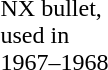<table style="width:90px;">
<tr>
<td></td>
</tr>
<tr>
<td><div>NX bullet, used in 1967–1968</div></td>
</tr>
</table>
